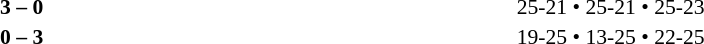<table width=100% cellspacing=1>
<tr>
<th width=20%></th>
<th width=12%></th>
<th width=20%></th>
<th width=33%></th>
<td></td>
</tr>
<tr style=font-size:90%>
<td align=right></td>
<td align=center><strong>3 – 0</strong></td>
<td></td>
<td>25-21 • 25-21 • 25-23</td>
<td></td>
</tr>
<tr style=font-size:90%>
<td align=right></td>
<td align=center><strong>0 – 3</strong></td>
<td></td>
<td>19-25 • 13-25 • 22-25</td>
</tr>
</table>
